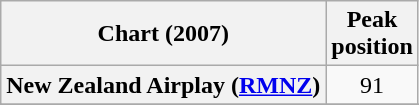<table class="wikitable sortable plainrowheaders">
<tr>
<th scope="col">Chart (2007)</th>
<th scope="col">Peak<br>position</th>
</tr>
<tr>
<th scope="row">New Zealand Airplay (<a href='#'>RMNZ</a>)</th>
<td style="text-align:center;">91</td>
</tr>
<tr>
</tr>
<tr>
</tr>
</table>
